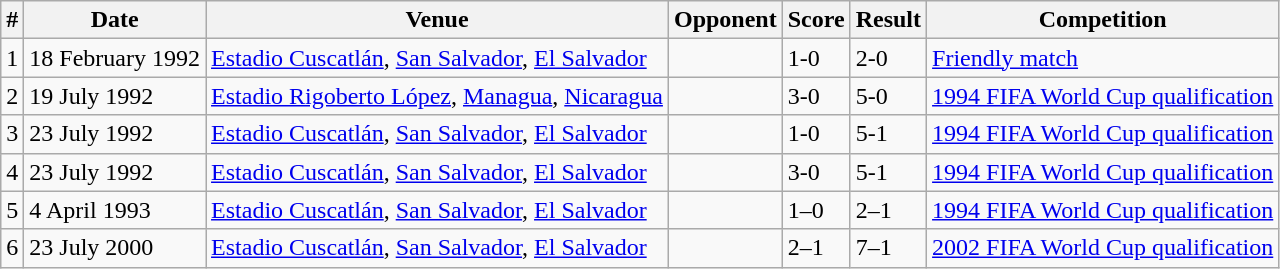<table class="wikitable">
<tr>
<th>#</th>
<th>Date</th>
<th>Venue</th>
<th>Opponent</th>
<th>Score</th>
<th>Result</th>
<th>Competition</th>
</tr>
<tr>
<td>1</td>
<td>18 February 1992</td>
<td><a href='#'>Estadio Cuscatlán</a>, <a href='#'>San Salvador</a>, <a href='#'>El Salvador</a></td>
<td></td>
<td>1-0</td>
<td>2-0</td>
<td><a href='#'>Friendly match</a></td>
</tr>
<tr>
<td>2</td>
<td>19 July 1992</td>
<td><a href='#'>Estadio Rigoberto López</a>, <a href='#'>Managua</a>, <a href='#'>Nicaragua</a></td>
<td></td>
<td>3-0</td>
<td>5-0</td>
<td><a href='#'>1994 FIFA World Cup qualification</a></td>
</tr>
<tr>
<td>3</td>
<td>23 July 1992</td>
<td><a href='#'>Estadio Cuscatlán</a>, <a href='#'>San Salvador</a>, <a href='#'>El Salvador</a></td>
<td></td>
<td>1-0</td>
<td>5-1</td>
<td><a href='#'>1994 FIFA World Cup qualification</a></td>
</tr>
<tr>
<td>4</td>
<td>23 July 1992</td>
<td><a href='#'>Estadio Cuscatlán</a>, <a href='#'>San Salvador</a>, <a href='#'>El Salvador</a></td>
<td></td>
<td>3-0</td>
<td>5-1</td>
<td><a href='#'>1994 FIFA World Cup qualification</a></td>
</tr>
<tr>
<td>5</td>
<td>4 April 1993</td>
<td><a href='#'>Estadio Cuscatlán</a>, <a href='#'>San Salvador</a>, <a href='#'>El Salvador</a></td>
<td></td>
<td>1–0</td>
<td>2–1</td>
<td><a href='#'>1994 FIFA World Cup qualification</a></td>
</tr>
<tr>
<td>6</td>
<td>23 July 2000</td>
<td><a href='#'>Estadio Cuscatlán</a>, <a href='#'>San Salvador</a>, <a href='#'>El Salvador</a></td>
<td></td>
<td>2–1</td>
<td>7–1</td>
<td><a href='#'>2002 FIFA World Cup qualification</a></td>
</tr>
</table>
